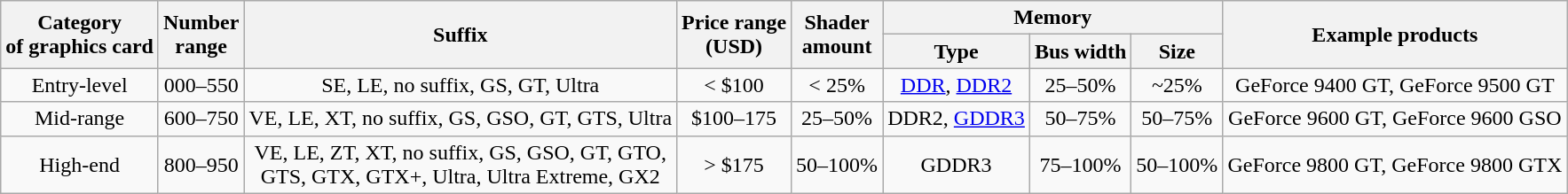<table class="wikitable" style="text-align:center;">
<tr>
<th rowspan=2>Category<br>of graphics card</th>
<th rowspan=2>Number<br>range</th>
<th rowspan=2>Suffix</th>
<th rowspan=2>Price range<br>(USD)</th>
<th rowspan=2>Shader<br>amount</th>
<th colspan=3 style="text-align:center;">Memory</th>
<th rowspan=2>Example products</th>
</tr>
<tr>
<th>Type</th>
<th>Bus width</th>
<th>Size</th>
</tr>
<tr>
<td>Entry-level</td>
<td>000–550</td>
<td>SE, LE, no suffix, GS, GT, Ultra</td>
<td>< $100</td>
<td>< 25%</td>
<td><a href='#'>DDR</a>, <a href='#'>DDR2</a></td>
<td>25–50%</td>
<td>~25%</td>
<td>GeForce 9400 GT, GeForce 9500 GT</td>
</tr>
<tr>
<td>Mid-range</td>
<td>600–750</td>
<td>VE, LE, XT, no suffix, GS, GSO, GT, GTS, Ultra</td>
<td>$100–175</td>
<td>25–50%</td>
<td>DDR2, <a href='#'>GDDR3</a></td>
<td>50–75%</td>
<td>50–75%</td>
<td>GeForce 9600 GT, GeForce 9600 GSO</td>
</tr>
<tr>
<td>High-end</td>
<td>800–950</td>
<td>VE, LE, ZT, XT, no suffix, GS, GSO, GT, GTO,<br>GTS, GTX, GTX+, Ultra, Ultra Extreme, GX2</td>
<td>> $175</td>
<td>50–100%</td>
<td>GDDR3</td>
<td>75–100%</td>
<td>50–100%</td>
<td>GeForce 9800 GT, GeForce 9800 GTX</td>
</tr>
</table>
